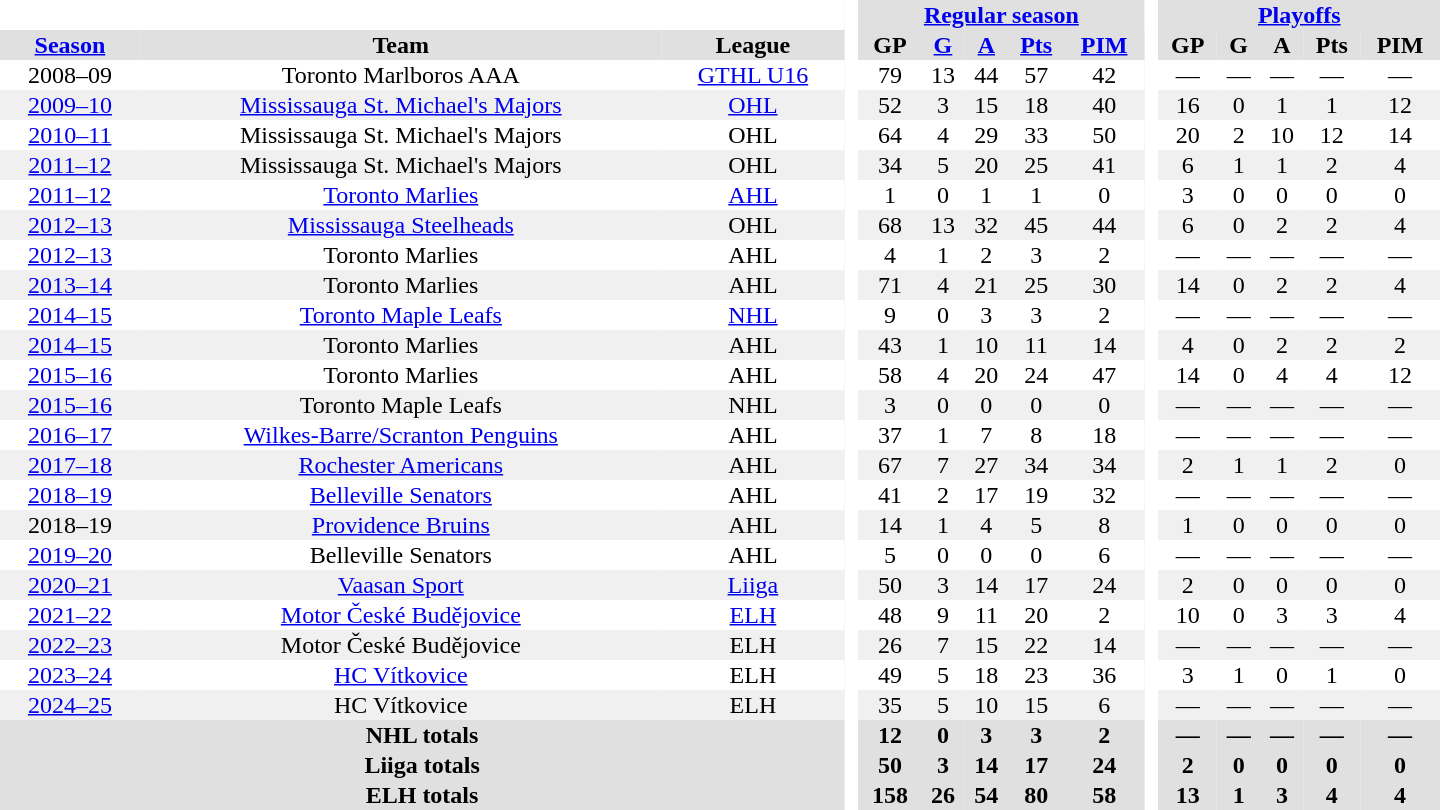<table border="0" cellpadding="1" cellspacing="0" style="text-align:center; width:60em;">
<tr style="background:#e0e0e0;">
<th colspan="3" bgcolor="#ffffff"> </th>
<th rowspan="99" bgcolor="#ffffff"> </th>
<th colspan="5"><a href='#'>Regular season</a></th>
<th rowspan="99" bgcolor="#ffffff"> </th>
<th colspan="5"><a href='#'>Playoffs</a></th>
</tr>
<tr style="background:#e0e0e0;">
<th><a href='#'>Season</a></th>
<th>Team</th>
<th>League</th>
<th>GP</th>
<th><a href='#'>G</a></th>
<th><a href='#'>A</a></th>
<th><a href='#'>Pts</a></th>
<th><a href='#'>PIM</a></th>
<th>GP</th>
<th>G</th>
<th>A</th>
<th>Pts</th>
<th>PIM</th>
</tr>
<tr>
<td>2008–09</td>
<td>Toronto Marlboros AAA</td>
<td><a href='#'>GTHL U16</a></td>
<td>79</td>
<td>13</td>
<td>44</td>
<td>57</td>
<td>42</td>
<td>—</td>
<td>—</td>
<td>—</td>
<td>—</td>
<td>—</td>
</tr>
<tr style="background:#f0f0f0;">
<td><a href='#'>2009–10</a></td>
<td><a href='#'>Mississauga St. Michael's Majors</a></td>
<td><a href='#'>OHL</a></td>
<td>52</td>
<td>3</td>
<td>15</td>
<td>18</td>
<td>40</td>
<td>16</td>
<td>0</td>
<td>1</td>
<td>1</td>
<td>12</td>
</tr>
<tr>
<td><a href='#'>2010–11</a></td>
<td>Mississauga St. Michael's Majors</td>
<td>OHL</td>
<td>64</td>
<td>4</td>
<td>29</td>
<td>33</td>
<td>50</td>
<td>20</td>
<td>2</td>
<td>10</td>
<td>12</td>
<td>14</td>
</tr>
<tr style="background:#f0f0f0;">
<td><a href='#'>2011–12</a></td>
<td>Mississauga St. Michael's Majors</td>
<td>OHL</td>
<td>34</td>
<td>5</td>
<td>20</td>
<td>25</td>
<td>41</td>
<td>6</td>
<td>1</td>
<td>1</td>
<td>2</td>
<td>4</td>
</tr>
<tr>
<td><a href='#'>2011–12</a></td>
<td><a href='#'>Toronto Marlies</a></td>
<td><a href='#'>AHL</a></td>
<td>1</td>
<td>0</td>
<td>1</td>
<td>1</td>
<td>0</td>
<td>3</td>
<td>0</td>
<td>0</td>
<td>0</td>
<td>0</td>
</tr>
<tr style="background:#f0f0f0;">
<td><a href='#'>2012–13</a></td>
<td><a href='#'>Mississauga Steelheads</a></td>
<td>OHL</td>
<td>68</td>
<td>13</td>
<td>32</td>
<td>45</td>
<td>44</td>
<td>6</td>
<td>0</td>
<td>2</td>
<td>2</td>
<td>4</td>
</tr>
<tr>
<td><a href='#'>2012–13</a></td>
<td>Toronto Marlies</td>
<td>AHL</td>
<td>4</td>
<td>1</td>
<td>2</td>
<td>3</td>
<td>2</td>
<td>—</td>
<td>—</td>
<td>—</td>
<td>—</td>
<td>—</td>
</tr>
<tr style="background:#f0f0f0;">
<td><a href='#'>2013–14</a></td>
<td>Toronto Marlies</td>
<td>AHL</td>
<td>71</td>
<td>4</td>
<td>21</td>
<td>25</td>
<td>30</td>
<td>14</td>
<td>0</td>
<td>2</td>
<td>2</td>
<td>4</td>
</tr>
<tr>
<td><a href='#'>2014–15</a></td>
<td><a href='#'>Toronto Maple Leafs</a></td>
<td><a href='#'>NHL</a></td>
<td>9</td>
<td>0</td>
<td>3</td>
<td>3</td>
<td>2</td>
<td>—</td>
<td>—</td>
<td>—</td>
<td>—</td>
<td>—</td>
</tr>
<tr style="background:#f0f0f0;">
<td><a href='#'>2014–15</a></td>
<td>Toronto Marlies</td>
<td>AHL</td>
<td>43</td>
<td>1</td>
<td>10</td>
<td>11</td>
<td>14</td>
<td>4</td>
<td>0</td>
<td>2</td>
<td>2</td>
<td>2</td>
</tr>
<tr>
<td><a href='#'>2015–16</a></td>
<td>Toronto Marlies</td>
<td>AHL</td>
<td>58</td>
<td>4</td>
<td>20</td>
<td>24</td>
<td>47</td>
<td>14</td>
<td>0</td>
<td>4</td>
<td>4</td>
<td>12</td>
</tr>
<tr style="background:#f0f0f0;">
<td><a href='#'>2015–16</a></td>
<td>Toronto Maple Leafs</td>
<td>NHL</td>
<td>3</td>
<td>0</td>
<td>0</td>
<td>0</td>
<td>0</td>
<td>—</td>
<td>—</td>
<td>—</td>
<td>—</td>
<td>—</td>
</tr>
<tr>
<td><a href='#'>2016–17</a></td>
<td><a href='#'>Wilkes-Barre/Scranton Penguins</a></td>
<td>AHL</td>
<td>37</td>
<td>1</td>
<td>7</td>
<td>8</td>
<td>18</td>
<td>—</td>
<td>—</td>
<td>—</td>
<td>—</td>
<td>—</td>
</tr>
<tr style="background:#f0f0f0;">
<td><a href='#'>2017–18</a></td>
<td><a href='#'>Rochester Americans</a></td>
<td>AHL</td>
<td>67</td>
<td>7</td>
<td>27</td>
<td>34</td>
<td>34</td>
<td>2</td>
<td>1</td>
<td>1</td>
<td>2</td>
<td>0</td>
</tr>
<tr>
<td><a href='#'>2018–19</a></td>
<td><a href='#'>Belleville Senators</a></td>
<td>AHL</td>
<td>41</td>
<td>2</td>
<td>17</td>
<td>19</td>
<td>32</td>
<td>—</td>
<td>—</td>
<td>—</td>
<td>—</td>
<td>—</td>
</tr>
<tr style="background:#f0f0f0;">
<td>2018–19</td>
<td><a href='#'>Providence Bruins</a></td>
<td>AHL</td>
<td>14</td>
<td>1</td>
<td>4</td>
<td>5</td>
<td>8</td>
<td>1</td>
<td>0</td>
<td>0</td>
<td>0</td>
<td>0</td>
</tr>
<tr>
<td><a href='#'>2019–20</a></td>
<td>Belleville Senators</td>
<td>AHL</td>
<td>5</td>
<td>0</td>
<td>0</td>
<td>0</td>
<td>6</td>
<td>—</td>
<td>—</td>
<td>—</td>
<td>—</td>
<td>—</td>
</tr>
<tr style="background:#f0f0f0;">
<td><a href='#'>2020–21</a></td>
<td><a href='#'>Vaasan Sport</a></td>
<td><a href='#'>Liiga</a></td>
<td>50</td>
<td>3</td>
<td>14</td>
<td>17</td>
<td>24</td>
<td>2</td>
<td>0</td>
<td>0</td>
<td>0</td>
<td>0</td>
</tr>
<tr>
<td><a href='#'>2021–22</a></td>
<td><a href='#'>Motor České Budějovice</a></td>
<td><a href='#'>ELH</a></td>
<td>48</td>
<td>9</td>
<td>11</td>
<td>20</td>
<td>2</td>
<td>10</td>
<td>0</td>
<td>3</td>
<td>3</td>
<td>4</td>
</tr>
<tr style="background:#f0f0f0;">
<td><a href='#'>2022–23</a></td>
<td>Motor České Budějovice</td>
<td>ELH</td>
<td>26</td>
<td>7</td>
<td>15</td>
<td>22</td>
<td>14</td>
<td>—</td>
<td>—</td>
<td>—</td>
<td>—</td>
<td>—</td>
</tr>
<tr>
<td><a href='#'>2023–24</a></td>
<td><a href='#'>HC Vítkovice</a></td>
<td>ELH</td>
<td>49</td>
<td>5</td>
<td>18</td>
<td>23</td>
<td>36</td>
<td>3</td>
<td>1</td>
<td>0</td>
<td>1</td>
<td>0</td>
</tr>
<tr style="background:#f0f0f0;">
<td><a href='#'>2024–25</a></td>
<td>HC Vítkovice</td>
<td>ELH</td>
<td>35</td>
<td>5</td>
<td>10</td>
<td>15</td>
<td>6</td>
<td>—</td>
<td>—</td>
<td>—</td>
<td>—</td>
<td>—</td>
</tr>
<tr bgcolor="#e0e0e0">
<th colspan="3">NHL totals</th>
<th>12</th>
<th>0</th>
<th>3</th>
<th>3</th>
<th>2</th>
<th>—</th>
<th>—</th>
<th>—</th>
<th>—</th>
<th>—</th>
</tr>
<tr bgcolor="#e0e0e0">
<th colspan="3">Liiga totals</th>
<th>50</th>
<th>3</th>
<th>14</th>
<th>17</th>
<th>24</th>
<th>2</th>
<th>0</th>
<th>0</th>
<th>0</th>
<th>0</th>
</tr>
<tr bgcolor="#e0e0e0">
<th colspan="3">ELH totals</th>
<th>158</th>
<th>26</th>
<th>54</th>
<th>80</th>
<th>58</th>
<th>13</th>
<th>1</th>
<th>3</th>
<th>4</th>
<th>4</th>
</tr>
</table>
